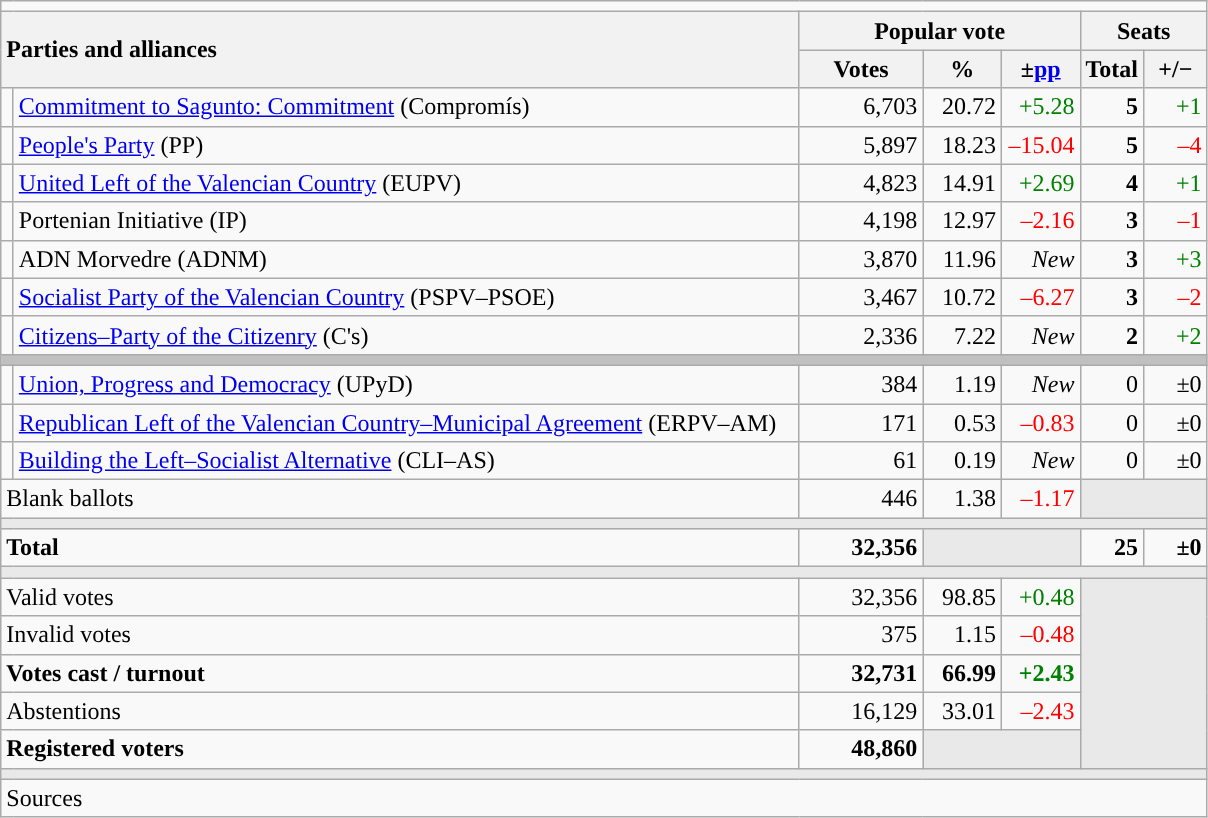<table class="wikitable" style="text-align:right;">
<tr>
<td colspan="7"></td>
</tr>
<tr>
<th style="text-align:left;" rowspan="2" colspan="2" width="525">Parties and alliances</th>
<th colspan="3">Popular vote</th>
<th colspan="2">Seats</th>
</tr>
<tr>
<th width="75">Votes</th>
<th width="45">%</th>
<th width="45">±<a href='#'>pp</a></th>
<th width="35">Total</th>
<th width="35">+/−</th>
</tr>
<tr>
<td width="1" style="color:inherit;background:"></td>
<td align="left"><a href='#'>Commitment to Sagunto: Commitment</a> (Compromís)</td>
<td>6,703</td>
<td>20.72</td>
<td style="color:green;">+5.28</td>
<td><strong>5</strong></td>
<td style="color:green;">+1</td>
</tr>
<tr>
<td style="color:inherit;background:"></td>
<td align="left"><a href='#'>People's Party</a> (PP)</td>
<td>5,897</td>
<td>18.23</td>
<td style="color:red;">–15.04</td>
<td><strong>5</strong></td>
<td style="color:red;">–4</td>
</tr>
<tr>
<td style="color:inherit;background:"></td>
<td align="left"><a href='#'>United Left of the Valencian Country</a> (EUPV)</td>
<td>4,823</td>
<td>14.91</td>
<td style="color:green;">+2.69</td>
<td><strong>4</strong></td>
<td style="color:green;">+1</td>
</tr>
<tr>
<td style="color:inherit;background:"></td>
<td align="left">Portenian Initiative (IP)</td>
<td>4,198</td>
<td>12.97</td>
<td style="color:red;">–2.16</td>
<td><strong>3</strong></td>
<td style="color:red;">–1</td>
</tr>
<tr>
<td style="color:inherit;background:"></td>
<td align="left">ADN Morvedre (ADNM)</td>
<td>3,870</td>
<td>11.96</td>
<td><em>New</em></td>
<td><strong>3</strong></td>
<td style="color:green;">+3</td>
</tr>
<tr>
<td style="color:inherit;background:"></td>
<td align="left"><a href='#'>Socialist Party of the Valencian Country</a> (PSPV–PSOE)</td>
<td>3,467</td>
<td>10.72</td>
<td style="color:red;">–6.27</td>
<td><strong>3</strong></td>
<td style="color:red;">–2</td>
</tr>
<tr>
<td style="color:inherit;background:"></td>
<td align="left"><a href='#'>Citizens–Party of the Citizenry</a> (C's)</td>
<td>2,336</td>
<td>7.22</td>
<td><em>New</em></td>
<td><strong>2</strong></td>
<td style="color:green;">+2</td>
</tr>
<tr>
<td colspan="7" bgcolor="#C0C0C0"></td>
</tr>
<tr>
<td style="color:inherit;background:"></td>
<td align="left"><a href='#'>Union, Progress and Democracy</a> (UPyD)</td>
<td>384</td>
<td>1.19</td>
<td><em>New</em></td>
<td>0</td>
<td>±0</td>
</tr>
<tr>
<td style="color:inherit;background:"></td>
<td align="left"><a href='#'>Republican Left of the Valencian Country–Municipal Agreement</a> (ERPV–AM)</td>
<td>171</td>
<td>0.53</td>
<td style="color:red;">–0.83</td>
<td>0</td>
<td>±0</td>
</tr>
<tr>
<td style="color:inherit;background:"></td>
<td align="left"><a href='#'>Building the Left–Socialist Alternative</a> (CLI–AS)</td>
<td>61</td>
<td>0.19</td>
<td><em>New</em></td>
<td>0</td>
<td>±0</td>
</tr>
<tr>
<td align="left" colspan="2">Blank ballots</td>
<td>446</td>
<td>1.38</td>
<td style="color:red;">–1.17</td>
<td bgcolor="#E9E9E9" colspan="2"></td>
</tr>
<tr>
<td colspan="7" bgcolor="#E9E9E9"></td>
</tr>
<tr style="font-weight:bold;">
<td align="left" colspan="2">Total</td>
<td>32,356</td>
<td bgcolor="#E9E9E9" colspan="2"></td>
<td>25</td>
<td>±0</td>
</tr>
<tr>
<td colspan="7" bgcolor="#E9E9E9"></td>
</tr>
<tr>
<td align="left" colspan="2">Valid votes</td>
<td>32,356</td>
<td>98.85</td>
<td style="color:green;">+0.48</td>
<td bgcolor="#E9E9E9" colspan="2" rowspan="5"></td>
</tr>
<tr>
<td align="left" colspan="2">Invalid votes</td>
<td>375</td>
<td>1.15</td>
<td style="color:red;">–0.48</td>
</tr>
<tr style="font-weight:bold;">
<td align="left" colspan="2">Votes cast / turnout</td>
<td>32,731</td>
<td>66.99</td>
<td style="color:green;">+2.43</td>
</tr>
<tr>
<td align="left" colspan="2">Abstentions</td>
<td>16,129</td>
<td>33.01</td>
<td style="color:red;">–2.43</td>
</tr>
<tr style="font-weight:bold;">
<td align="left" colspan="2">Registered voters</td>
<td>48,860</td>
<td bgcolor="#E9E9E9" colspan="2"></td>
</tr>
<tr>
<td colspan="7" bgcolor="#E9E9E9"></td>
</tr>
<tr>
<td align="left" colspan="7">Sources</td>
</tr>
</table>
